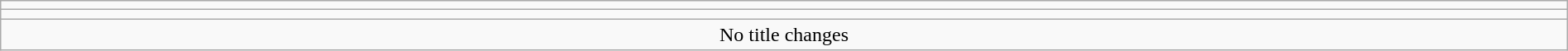<table class="wikitable" style="text-align:center; width:100%;">
<tr>
<td colspan=5></td>
</tr>
<tr>
<td colspan=5><strong></strong></td>
</tr>
<tr>
<td colspan="5">No title changes</td>
</tr>
</table>
